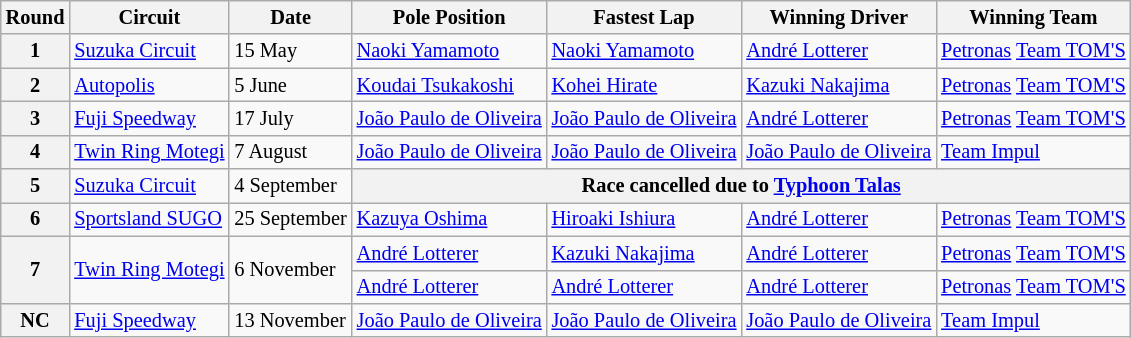<table class="wikitable" style="font-size:85%">
<tr>
<th>Round</th>
<th>Circuit</th>
<th>Date</th>
<th>Pole Position</th>
<th>Fastest Lap</th>
<th>Winning Driver</th>
<th>Winning Team</th>
</tr>
<tr>
<th>1</th>
<td><a href='#'>Suzuka Circuit</a></td>
<td>15 May</td>
<td> <a href='#'>Naoki Yamamoto</a></td>
<td> <a href='#'>Naoki Yamamoto</a></td>
<td> <a href='#'>André Lotterer</a></td>
<td><a href='#'>Petronas</a> <a href='#'>Team TOM'S</a></td>
</tr>
<tr>
<th>2</th>
<td><a href='#'>Autopolis</a></td>
<td>5 June</td>
<td> <a href='#'>Koudai Tsukakoshi</a></td>
<td> <a href='#'>Kohei Hirate</a></td>
<td> <a href='#'>Kazuki Nakajima</a></td>
<td><a href='#'>Petronas</a> <a href='#'>Team TOM'S</a></td>
</tr>
<tr>
<th>3</th>
<td><a href='#'>Fuji Speedway</a></td>
<td>17 July</td>
<td> <a href='#'>João Paulo de Oliveira</a></td>
<td> <a href='#'>João Paulo de Oliveira</a></td>
<td> <a href='#'>André Lotterer</a></td>
<td><a href='#'>Petronas</a> <a href='#'>Team TOM'S</a></td>
</tr>
<tr>
<th>4</th>
<td><a href='#'>Twin Ring Motegi</a></td>
<td>7 August</td>
<td> <a href='#'>João Paulo de Oliveira</a></td>
<td> <a href='#'>João Paulo de Oliveira</a></td>
<td> <a href='#'>João Paulo de Oliveira</a></td>
<td><a href='#'>Team Impul</a></td>
</tr>
<tr>
<th>5</th>
<td><a href='#'>Suzuka Circuit</a></td>
<td>4 September</td>
<th colspan=4>Race cancelled due to <a href='#'>Typhoon Talas</a></th>
</tr>
<tr>
<th>6</th>
<td><a href='#'>Sportsland SUGO</a></td>
<td>25 September</td>
<td> <a href='#'>Kazuya Oshima</a></td>
<td> <a href='#'>Hiroaki Ishiura</a></td>
<td> <a href='#'>André Lotterer</a></td>
<td><a href='#'>Petronas</a> <a href='#'>Team TOM'S</a></td>
</tr>
<tr>
<th rowspan=2>7</th>
<td rowspan=2><a href='#'>Twin Ring Motegi</a></td>
<td rowspan=2>6 November</td>
<td> <a href='#'>André Lotterer</a></td>
<td> <a href='#'>Kazuki Nakajima</a></td>
<td> <a href='#'>André Lotterer</a></td>
<td><a href='#'>Petronas</a> <a href='#'>Team TOM'S</a></td>
</tr>
<tr>
<td> <a href='#'>André Lotterer</a></td>
<td> <a href='#'>André Lotterer</a></td>
<td> <a href='#'>André Lotterer</a></td>
<td><a href='#'>Petronas</a> <a href='#'>Team TOM'S</a></td>
</tr>
<tr>
<th>NC</th>
<td><a href='#'>Fuji Speedway</a></td>
<td>13 November</td>
<td> <a href='#'>João Paulo de Oliveira</a></td>
<td> <a href='#'>João Paulo de Oliveira</a></td>
<td> <a href='#'>João Paulo de Oliveira</a></td>
<td><a href='#'>Team Impul</a></td>
</tr>
</table>
